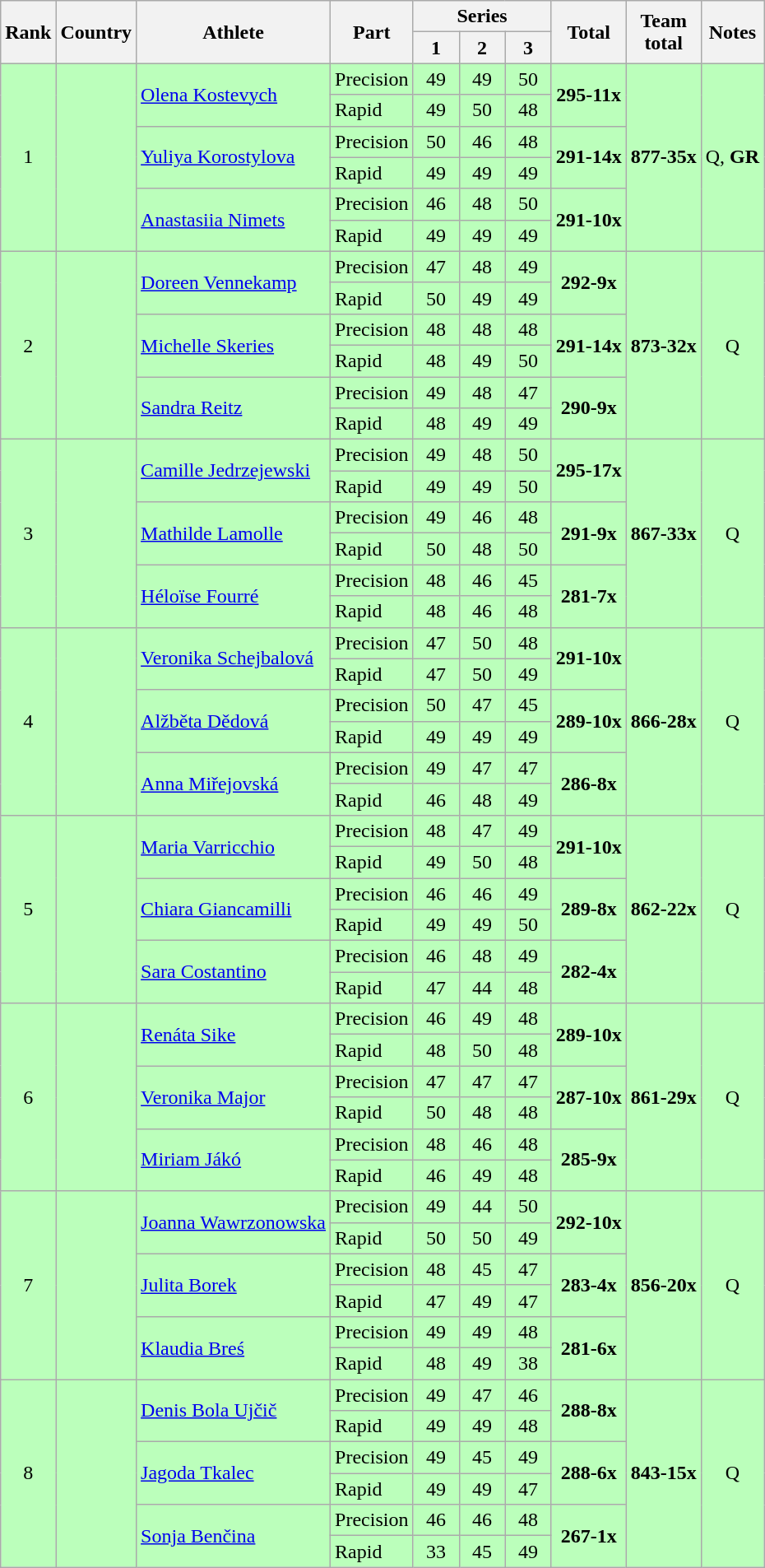<table class="wikitable sortable" style="text-align:center">
<tr>
<th rowspan=2>Rank</th>
<th rowspan=2>Country</th>
<th rowspan=2>Athlete</th>
<th rowspan=2>Part</th>
<th colspan=3>Series</th>
<th rowspan=2>Total</th>
<th rowspan=2>Team<br>total</th>
<th rowspan=2 class=unsortable>Notes</th>
</tr>
<tr>
<th width="30px">1</th>
<th width="30px">2</th>
<th width="30px">3</th>
</tr>
<tr bgcolor=bbffbb>
<td rowspan=6>1</td>
<td rowspan=6 align=left></td>
<td rowspan=2 align=left><a href='#'>Olena Kostevych</a></td>
<td align=left>Precision</td>
<td>49</td>
<td>49</td>
<td>50</td>
<td rowspan=2><strong>295-11x</strong></td>
<td rowspan=6><strong>877-35x</strong></td>
<td rowspan=6>Q, <strong>GR</strong></td>
</tr>
<tr bgcolor=bbffbb>
<td align=left>Rapid</td>
<td>49</td>
<td>50</td>
<td>48</td>
</tr>
<tr bgcolor=bbffbb>
<td rowspan=2 align=left><a href='#'>Yuliya Korostylova</a></td>
<td>Precision</td>
<td>50</td>
<td>46</td>
<td>48</td>
<td rowspan=2><strong>291-14x</strong></td>
</tr>
<tr bgcolor=bbffbb>
<td align=left>Rapid</td>
<td>49</td>
<td>49</td>
<td>49</td>
</tr>
<tr bgcolor=bbffbb>
<td rowspan=2 align=left><a href='#'>Anastasiia Nimets</a></td>
<td>Precision</td>
<td>46</td>
<td>48</td>
<td>50</td>
<td rowspan=2><strong>291-10x</strong></td>
</tr>
<tr bgcolor=bbffbb>
<td align=left>Rapid</td>
<td>49</td>
<td>49</td>
<td>49</td>
</tr>
<tr bgcolor=bbffbb>
<td rowspan=6>2</td>
<td rowspan=6 align=left></td>
<td rowspan=2 align=left><a href='#'>Doreen Vennekamp</a></td>
<td align=left>Precision</td>
<td>47</td>
<td>48</td>
<td>49</td>
<td rowspan=2><strong>292-9x</strong></td>
<td rowspan=6><strong>873-32x</strong></td>
<td rowspan=6>Q</td>
</tr>
<tr bgcolor=bbffbb>
<td align=left>Rapid</td>
<td>50</td>
<td>49</td>
<td>49</td>
</tr>
<tr bgcolor=bbffbb>
<td rowspan=2 align=left><a href='#'>Michelle Skeries</a></td>
<td>Precision</td>
<td>48</td>
<td>48</td>
<td>48</td>
<td rowspan=2><strong>291-14x</strong></td>
</tr>
<tr bgcolor=bbffbb>
<td align=left>Rapid</td>
<td>48</td>
<td>49</td>
<td>50</td>
</tr>
<tr bgcolor=bbffbb>
<td rowspan=2 align=left><a href='#'>Sandra Reitz</a></td>
<td>Precision</td>
<td>49</td>
<td>48</td>
<td>47</td>
<td rowspan=2><strong>290-9x</strong></td>
</tr>
<tr bgcolor=bbffbb>
<td align=left>Rapid</td>
<td>48</td>
<td>49</td>
<td>49</td>
</tr>
<tr bgcolor=bbffbb>
<td rowspan=6>3</td>
<td rowspan=6 align=left></td>
<td rowspan=2 align=left><a href='#'>Camille Jedrzejewski</a></td>
<td align=left>Precision</td>
<td>49</td>
<td>48</td>
<td>50</td>
<td rowspan=2><strong>295-17x</strong></td>
<td rowspan=6><strong>867-33x</strong></td>
<td rowspan=6>Q</td>
</tr>
<tr bgcolor=bbffbb>
<td align=left>Rapid</td>
<td>49</td>
<td>49</td>
<td>50</td>
</tr>
<tr bgcolor=bbffbb>
<td rowspan=2 align=left><a href='#'>Mathilde Lamolle</a></td>
<td>Precision</td>
<td>49</td>
<td>46</td>
<td>48</td>
<td rowspan=2><strong>291-9x</strong></td>
</tr>
<tr bgcolor=bbffbb>
<td align=left>Rapid</td>
<td>50</td>
<td>48</td>
<td>50</td>
</tr>
<tr bgcolor=bbffbb>
<td rowspan=2 align=left><a href='#'>Héloïse Fourré</a></td>
<td>Precision</td>
<td>48</td>
<td>46</td>
<td>45</td>
<td rowspan=2><strong>281-7x</strong></td>
</tr>
<tr bgcolor=bbffbb>
<td align=left>Rapid</td>
<td>48</td>
<td>46</td>
<td>48</td>
</tr>
<tr bgcolor=bbffbb>
<td rowspan=6>4</td>
<td rowspan=6 align=left></td>
<td rowspan=2 align=left><a href='#'>Veronika Schejbalová</a></td>
<td align=left>Precision</td>
<td>47</td>
<td>50</td>
<td>48</td>
<td rowspan=2><strong>291-10x</strong></td>
<td rowspan=6><strong>866-28x</strong></td>
<td rowspan=6>Q</td>
</tr>
<tr bgcolor=bbffbb>
<td align=left>Rapid</td>
<td>47</td>
<td>50</td>
<td>49</td>
</tr>
<tr bgcolor=bbffbb>
<td rowspan=2 align=left><a href='#'>Alžběta Dědová</a></td>
<td>Precision</td>
<td>50</td>
<td>47</td>
<td>45</td>
<td rowspan=2><strong>289-10x</strong></td>
</tr>
<tr bgcolor=bbffbb>
<td align=left>Rapid</td>
<td>49</td>
<td>49</td>
<td>49</td>
</tr>
<tr bgcolor=bbffbb>
<td rowspan=2 align=left><a href='#'>Anna Miřejovská</a></td>
<td>Precision</td>
<td>49</td>
<td>47</td>
<td>47</td>
<td rowspan=2><strong>286-8x</strong></td>
</tr>
<tr bgcolor=bbffbb>
<td align=left>Rapid</td>
<td>46</td>
<td>48</td>
<td>49</td>
</tr>
<tr bgcolor=bbffbb>
<td rowspan=6>5</td>
<td rowspan=6 align=left></td>
<td rowspan=2 align=left><a href='#'>Maria Varricchio</a></td>
<td align=left>Precision</td>
<td>48</td>
<td>47</td>
<td>49</td>
<td rowspan=2><strong>291-10x</strong></td>
<td rowspan=6><strong>862-22x</strong></td>
<td rowspan=6>Q</td>
</tr>
<tr bgcolor=bbffbb>
<td align=left>Rapid</td>
<td>49</td>
<td>50</td>
<td>48</td>
</tr>
<tr bgcolor=bbffbb>
<td rowspan=2 align=left><a href='#'>Chiara Giancamilli</a></td>
<td>Precision</td>
<td>46</td>
<td>46</td>
<td>49</td>
<td rowspan=2><strong>289-8x</strong></td>
</tr>
<tr bgcolor=bbffbb>
<td align=left>Rapid</td>
<td>49</td>
<td>49</td>
<td>50</td>
</tr>
<tr bgcolor=bbffbb>
<td rowspan=2 align=left><a href='#'>Sara Costantino</a></td>
<td>Precision</td>
<td>46</td>
<td>48</td>
<td>49</td>
<td rowspan=2><strong>282-4x</strong></td>
</tr>
<tr bgcolor=bbffbb>
<td align=left>Rapid</td>
<td>47</td>
<td>44</td>
<td>48</td>
</tr>
<tr bgcolor=bbffbb>
<td rowspan=6>6</td>
<td rowspan=6 align=left></td>
<td rowspan=2 align=left><a href='#'>Renáta Sike</a></td>
<td align=left>Precision</td>
<td>46</td>
<td>49</td>
<td>48</td>
<td rowspan=2><strong>289-10x</strong></td>
<td rowspan=6><strong>861-29x</strong></td>
<td rowspan=6>Q</td>
</tr>
<tr bgcolor=bbffbb>
<td align=left>Rapid</td>
<td>48</td>
<td>50</td>
<td>48</td>
</tr>
<tr bgcolor=bbffbb>
<td rowspan=2 align=left><a href='#'>Veronika Major</a></td>
<td>Precision</td>
<td>47</td>
<td>47</td>
<td>47</td>
<td rowspan=2><strong>287-10x</strong></td>
</tr>
<tr bgcolor=bbffbb>
<td align=left>Rapid</td>
<td>50</td>
<td>48</td>
<td>48</td>
</tr>
<tr bgcolor=bbffbb>
<td rowspan=2 align=left><a href='#'>Miriam Jákó</a></td>
<td>Precision</td>
<td>48</td>
<td>46</td>
<td>48</td>
<td rowspan=2><strong>285-9x</strong></td>
</tr>
<tr bgcolor=bbffbb>
<td align=left>Rapid</td>
<td>46</td>
<td>49</td>
<td>48</td>
</tr>
<tr bgcolor=bbffbb>
<td rowspan=6>7</td>
<td rowspan=6 align=left></td>
<td rowspan=2 align=left><a href='#'>Joanna Wawrzonowska</a></td>
<td align=left>Precision</td>
<td>49</td>
<td>44</td>
<td>50</td>
<td rowspan=2><strong>292-10x</strong></td>
<td rowspan=6><strong>856-20x</strong></td>
<td rowspan=6>Q</td>
</tr>
<tr bgcolor=bbffbb>
<td align=left>Rapid</td>
<td>50</td>
<td>50</td>
<td>49</td>
</tr>
<tr bgcolor=bbffbb>
<td rowspan=2 align=left><a href='#'>Julita Borek</a></td>
<td>Precision</td>
<td>48</td>
<td>45</td>
<td>47</td>
<td rowspan=2><strong>283-4x</strong></td>
</tr>
<tr bgcolor=bbffbb>
<td align=left>Rapid</td>
<td>47</td>
<td>49</td>
<td>47</td>
</tr>
<tr bgcolor=bbffbb>
<td rowspan=2 align=left><a href='#'>Klaudia Breś</a></td>
<td>Precision</td>
<td>49</td>
<td>49</td>
<td>48</td>
<td rowspan=2><strong>281-6x</strong></td>
</tr>
<tr bgcolor=bbffbb>
<td align=left>Rapid</td>
<td>48</td>
<td>49</td>
<td>38</td>
</tr>
<tr bgcolor=bbffbb>
<td rowspan=6>8</td>
<td rowspan=6 align=left></td>
<td rowspan=2 align=left><a href='#'>Denis Bola Ujčič</a></td>
<td align=left>Precision</td>
<td>49</td>
<td>47</td>
<td>46</td>
<td rowspan=2><strong>288-8x</strong></td>
<td rowspan=6><strong>843-15x</strong></td>
<td rowspan=6>Q</td>
</tr>
<tr bgcolor=bbffbb>
<td align=left>Rapid</td>
<td>49</td>
<td>49</td>
<td>48</td>
</tr>
<tr bgcolor=bbffbb>
<td rowspan=2 align=left><a href='#'>Jagoda Tkalec</a></td>
<td>Precision</td>
<td>49</td>
<td>45</td>
<td>49</td>
<td rowspan=2><strong>288-6x</strong></td>
</tr>
<tr bgcolor=bbffbb>
<td align=left>Rapid</td>
<td>49</td>
<td>49</td>
<td>47</td>
</tr>
<tr bgcolor=bbffbb>
<td rowspan=2 align=left><a href='#'>Sonja Benčina</a></td>
<td>Precision</td>
<td>46</td>
<td>46</td>
<td>48</td>
<td rowspan=2><strong>267-1x</strong></td>
</tr>
<tr bgcolor=bbffbb>
<td align=left>Rapid</td>
<td>33</td>
<td>45</td>
<td>49</td>
</tr>
</table>
